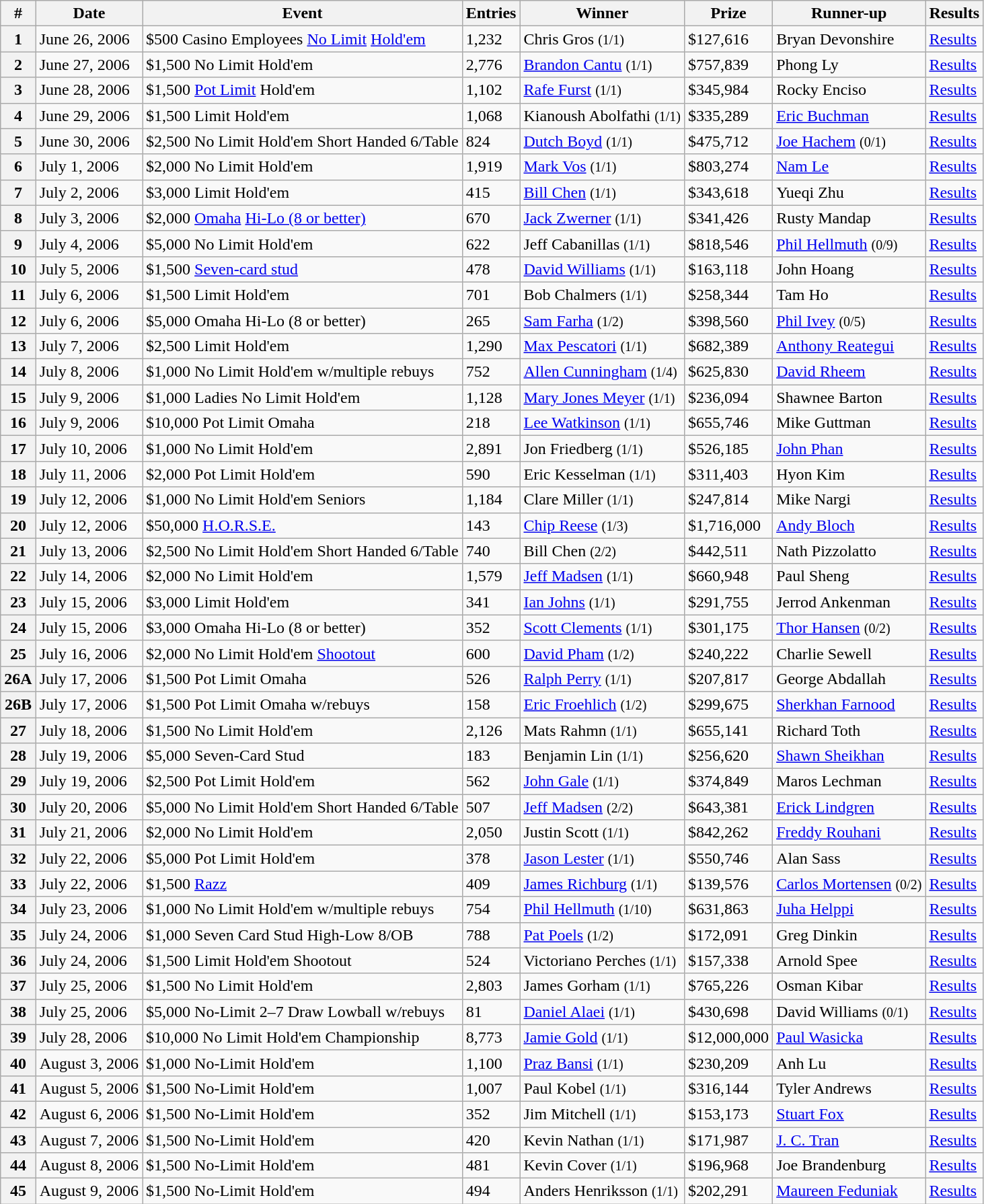<table class="wikitable sortable">
<tr>
<th>#</th>
<th>Date</th>
<th>Event</th>
<th>Entries</th>
<th>Winner</th>
<th>Prize</th>
<th>Runner-up</th>
<th>Results</th>
</tr>
<tr>
<th>1</th>
<td>June 26, 2006</td>
<td>$500 Casino Employees <a href='#'>No Limit</a> <a href='#'>Hold'em</a></td>
<td>1,232</td>
<td>Chris Gros <small>(1/1)</small></td>
<td>$127,616</td>
<td>Bryan Devonshire</td>
<td><a href='#'>Results</a></td>
</tr>
<tr>
<th>2</th>
<td>June 27, 2006</td>
<td>$1,500 No Limit Hold'em</td>
<td>2,776</td>
<td><a href='#'>Brandon Cantu</a> <small>(1/1)</small></td>
<td>$757,839</td>
<td>Phong Ly</td>
<td><a href='#'>Results</a></td>
</tr>
<tr>
<th>3</th>
<td>June 28, 2006</td>
<td>$1,500 <a href='#'>Pot Limit</a> Hold'em</td>
<td>1,102</td>
<td><a href='#'>Rafe Furst</a> <small>(1/1)</small></td>
<td>$345,984</td>
<td>Rocky Enciso</td>
<td><a href='#'>Results</a></td>
</tr>
<tr>
<th>4</th>
<td>June 29, 2006</td>
<td>$1,500 Limit Hold'em</td>
<td>1,068</td>
<td>Kianoush Abolfathi <small>(1/1)</small></td>
<td>$335,289</td>
<td><a href='#'>Eric Buchman</a></td>
<td><a href='#'>Results</a></td>
</tr>
<tr>
<th>5</th>
<td>June 30, 2006</td>
<td>$2,500 No Limit Hold'em Short Handed 6/Table</td>
<td>824</td>
<td><a href='#'>Dutch Boyd</a> <small>(1/1)</small></td>
<td>$475,712</td>
<td><a href='#'>Joe Hachem</a> <small>(0/1)</small></td>
<td><a href='#'>Results</a></td>
</tr>
<tr>
<th>6</th>
<td>July 1, 2006</td>
<td>$2,000 No Limit Hold'em</td>
<td>1,919</td>
<td><a href='#'>Mark Vos</a> <small>(1/1)</small></td>
<td>$803,274</td>
<td><a href='#'>Nam Le</a></td>
<td><a href='#'>Results</a></td>
</tr>
<tr>
<th>7</th>
<td>July 2, 2006</td>
<td>$3,000 Limit Hold'em</td>
<td>415</td>
<td><a href='#'>Bill Chen</a> <small>(1/1)</small></td>
<td>$343,618</td>
<td>Yueqi Zhu</td>
<td><a href='#'>Results</a></td>
</tr>
<tr>
<th>8</th>
<td>July 3, 2006</td>
<td>$2,000 <a href='#'>Omaha</a> <a href='#'>Hi-Lo (8 or better)</a></td>
<td>670</td>
<td><a href='#'>Jack Zwerner</a> <small>(1/1)</small></td>
<td>$341,426</td>
<td>Rusty Mandap</td>
<td><a href='#'>Results</a></td>
</tr>
<tr>
<th>9</th>
<td>July 4, 2006</td>
<td>$5,000 No Limit Hold'em</td>
<td>622</td>
<td>Jeff Cabanillas <small>(1/1)</small></td>
<td>$818,546</td>
<td><a href='#'>Phil Hellmuth</a> <small>(0/9)</small></td>
<td><a href='#'>Results</a></td>
</tr>
<tr>
<th>10</th>
<td>July 5, 2006</td>
<td>$1,500 <a href='#'>Seven-card stud</a></td>
<td>478</td>
<td><a href='#'>David Williams</a> <small>(1/1)</small></td>
<td>$163,118</td>
<td>John Hoang</td>
<td><a href='#'>Results</a></td>
</tr>
<tr>
<th>11</th>
<td>July 6, 2006</td>
<td>$1,500 Limit Hold'em</td>
<td>701</td>
<td>Bob Chalmers <small>(1/1)</small></td>
<td>$258,344</td>
<td>Tam Ho</td>
<td><a href='#'>Results</a></td>
</tr>
<tr>
<th>12</th>
<td>July 6, 2006</td>
<td>$5,000 Omaha Hi-Lo (8 or better)</td>
<td>265</td>
<td><a href='#'>Sam Farha</a> <small>(1/2)</small></td>
<td>$398,560</td>
<td><a href='#'>Phil Ivey</a> <small>(0/5)</small></td>
<td><a href='#'>Results</a></td>
</tr>
<tr>
<th>13</th>
<td>July 7, 2006</td>
<td>$2,500 Limit Hold'em</td>
<td>1,290</td>
<td><a href='#'>Max Pescatori</a> <small>(1/1)</small></td>
<td>$682,389</td>
<td><a href='#'>Anthony Reategui</a></td>
<td><a href='#'>Results</a></td>
</tr>
<tr>
<th>14</th>
<td>July 8, 2006</td>
<td>$1,000 No Limit Hold'em w/multiple rebuys</td>
<td>752</td>
<td><a href='#'>Allen Cunningham</a> <small>(1/4)</small></td>
<td>$625,830</td>
<td><a href='#'>David Rheem</a></td>
<td><a href='#'>Results</a></td>
</tr>
<tr>
<th>15</th>
<td>July 9, 2006</td>
<td>$1,000 Ladies No Limit Hold'em</td>
<td>1,128</td>
<td><a href='#'>Mary Jones Meyer</a> <small>(1/1)</small></td>
<td>$236,094</td>
<td>Shawnee Barton</td>
<td><a href='#'>Results</a></td>
</tr>
<tr>
<th>16</th>
<td>July 9, 2006</td>
<td>$10,000 Pot Limit Omaha</td>
<td>218</td>
<td><a href='#'>Lee Watkinson</a> <small>(1/1)</small></td>
<td>$655,746</td>
<td>Mike Guttman</td>
<td><a href='#'>Results</a></td>
</tr>
<tr>
<th>17</th>
<td>July 10, 2006</td>
<td>$1,000 No Limit Hold'em</td>
<td>2,891</td>
<td>Jon Friedberg <small>(1/1)</small></td>
<td>$526,185</td>
<td><a href='#'>John Phan</a></td>
<td><a href='#'>Results</a></td>
</tr>
<tr>
<th>18</th>
<td>July 11, 2006</td>
<td>$2,000 Pot Limit Hold'em</td>
<td>590</td>
<td>Eric Kesselman <small>(1/1)</small></td>
<td>$311,403</td>
<td>Hyon Kim</td>
<td><a href='#'>Results</a></td>
</tr>
<tr>
<th>19</th>
<td>July 12, 2006</td>
<td>$1,000 No Limit Hold'em Seniors</td>
<td>1,184</td>
<td>Clare Miller <small>(1/1)</small></td>
<td>$247,814</td>
<td>Mike Nargi</td>
<td><a href='#'>Results</a></td>
</tr>
<tr>
<th>20</th>
<td>July 12, 2006</td>
<td>$50,000 <a href='#'>H.O.R.S.E.</a></td>
<td>143</td>
<td><a href='#'>Chip Reese</a> <small>(1/3)</small></td>
<td>$1,716,000</td>
<td><a href='#'>Andy Bloch</a></td>
<td><a href='#'>Results</a></td>
</tr>
<tr>
<th>21</th>
<td>July 13, 2006</td>
<td>$2,500 No Limit Hold'em Short Handed 6/Table</td>
<td>740</td>
<td>Bill Chen <small>(2/2)</small></td>
<td>$442,511</td>
<td>Nath Pizzolatto</td>
<td><a href='#'>Results</a></td>
</tr>
<tr>
<th>22</th>
<td>July 14, 2006</td>
<td>$2,000 No Limit Hold'em</td>
<td>1,579</td>
<td><a href='#'>Jeff Madsen</a> <small>(1/1)</small></td>
<td>$660,948</td>
<td>Paul Sheng</td>
<td><a href='#'>Results</a></td>
</tr>
<tr>
<th>23</th>
<td>July 15, 2006</td>
<td>$3,000 Limit Hold'em</td>
<td>341</td>
<td><a href='#'>Ian Johns</a> <small>(1/1)</small></td>
<td>$291,755</td>
<td>Jerrod Ankenman</td>
<td><a href='#'>Results</a></td>
</tr>
<tr>
<th>24</th>
<td>July 15, 2006</td>
<td>$3,000 Omaha Hi-Lo (8 or better)</td>
<td>352</td>
<td><a href='#'>Scott Clements</a> <small>(1/1)</small></td>
<td>$301,175</td>
<td><a href='#'>Thor Hansen</a> <small>(0/2)</small></td>
<td><a href='#'>Results</a></td>
</tr>
<tr>
<th>25</th>
<td>July 16, 2006</td>
<td>$2,000 No Limit Hold'em <a href='#'>Shootout</a></td>
<td>600</td>
<td><a href='#'>David Pham</a> <small>(1/2)</small></td>
<td>$240,222</td>
<td>Charlie Sewell</td>
<td><a href='#'>Results</a></td>
</tr>
<tr>
<th>26A</th>
<td>July 17, 2006</td>
<td>$1,500 Pot Limit Omaha</td>
<td>526</td>
<td><a href='#'>Ralph Perry</a> <small>(1/1)</small></td>
<td>$207,817</td>
<td>George Abdallah</td>
<td><a href='#'>Results</a></td>
</tr>
<tr>
<th>26B</th>
<td>July 17, 2006</td>
<td>$1,500 Pot Limit Omaha w/rebuys</td>
<td>158</td>
<td><a href='#'>Eric Froehlich</a> <small>(1/2)</small></td>
<td>$299,675</td>
<td><a href='#'>Sherkhan Farnood</a></td>
<td><a href='#'>Results</a></td>
</tr>
<tr>
<th>27</th>
<td>July 18, 2006</td>
<td>$1,500 No Limit Hold'em</td>
<td>2,126</td>
<td>Mats Rahmn <small>(1/1)</small></td>
<td>$655,141</td>
<td>Richard Toth</td>
<td><a href='#'>Results</a></td>
</tr>
<tr>
<th>28</th>
<td>July 19, 2006</td>
<td>$5,000 Seven-Card Stud</td>
<td>183</td>
<td>Benjamin Lin <small>(1/1)</small></td>
<td>$256,620</td>
<td><a href='#'>Shawn Sheikhan</a></td>
<td><a href='#'>Results</a></td>
</tr>
<tr>
<th>29</th>
<td>July 19, 2006</td>
<td>$2,500 Pot Limit Hold'em</td>
<td>562</td>
<td><a href='#'>John Gale</a> <small>(1/1)</small></td>
<td>$374,849</td>
<td>Maros Lechman</td>
<td><a href='#'>Results</a></td>
</tr>
<tr>
<th>30</th>
<td>July 20, 2006</td>
<td>$5,000 No Limit Hold'em Short Handed 6/Table</td>
<td>507</td>
<td><a href='#'>Jeff Madsen</a> <small>(2/2)</small></td>
<td>$643,381</td>
<td><a href='#'>Erick Lindgren</a></td>
<td><a href='#'>Results</a></td>
</tr>
<tr>
<th>31</th>
<td>July 21, 2006</td>
<td>$2,000 No Limit Hold'em</td>
<td>2,050</td>
<td>Justin Scott <small>(1/1)</small></td>
<td>$842,262</td>
<td><a href='#'>Freddy Rouhani</a></td>
<td><a href='#'>Results</a></td>
</tr>
<tr>
<th>32</th>
<td>July 22, 2006</td>
<td>$5,000 Pot Limit Hold'em</td>
<td>378</td>
<td><a href='#'>Jason Lester</a> <small>(1/1)</small></td>
<td>$550,746</td>
<td>Alan Sass</td>
<td><a href='#'>Results</a></td>
</tr>
<tr>
<th>33</th>
<td>July 22, 2006</td>
<td>$1,500 <a href='#'>Razz</a></td>
<td>409</td>
<td><a href='#'>James Richburg</a> <small>(1/1)</small></td>
<td>$139,576</td>
<td><a href='#'>Carlos Mortensen</a> <small>(0/2)</small></td>
<td><a href='#'>Results</a></td>
</tr>
<tr>
<th>34</th>
<td>July 23, 2006</td>
<td>$1,000 No Limit Hold'em w/multiple rebuys</td>
<td>754</td>
<td><a href='#'>Phil Hellmuth</a> <small>(1/10)</small></td>
<td>$631,863</td>
<td><a href='#'>Juha Helppi</a></td>
<td><a href='#'>Results</a></td>
</tr>
<tr>
<th>35</th>
<td>July 24, 2006</td>
<td>$1,000 Seven Card Stud High-Low 8/OB</td>
<td>788</td>
<td><a href='#'>Pat Poels</a> <small>(1/2)</small></td>
<td>$172,091</td>
<td>Greg Dinkin</td>
<td><a href='#'>Results</a></td>
</tr>
<tr>
<th>36</th>
<td>July 24, 2006</td>
<td>$1,500 Limit Hold'em Shootout</td>
<td>524</td>
<td>Victoriano Perches <small>(1/1)</small></td>
<td>$157,338</td>
<td>Arnold Spee</td>
<td><a href='#'>Results</a></td>
</tr>
<tr>
<th>37</th>
<td>July 25, 2006</td>
<td>$1,500 No Limit Hold'em</td>
<td>2,803</td>
<td>James Gorham <small>(1/1)</small></td>
<td>$765,226</td>
<td>Osman Kibar</td>
<td><a href='#'>Results</a></td>
</tr>
<tr>
<th>38</th>
<td>July 25, 2006</td>
<td>$5,000 No-Limit 2–7 Draw Lowball w/rebuys</td>
<td>81</td>
<td><a href='#'>Daniel Alaei</a> <small>(1/1)</small></td>
<td>$430,698</td>
<td>David Williams <small>(0/1)</small></td>
<td><a href='#'>Results</a></td>
</tr>
<tr>
<th>39</th>
<td>July 28, 2006</td>
<td>$10,000 No Limit Hold'em Championship</td>
<td>8,773</td>
<td><a href='#'>Jamie Gold</a> <small>(1/1)</small></td>
<td>$12,000,000</td>
<td><a href='#'>Paul Wasicka</a></td>
<td><a href='#'>Results</a></td>
</tr>
<tr>
<th>40</th>
<td>August 3, 2006</td>
<td>$1,000 No-Limit Hold'em</td>
<td>1,100</td>
<td><a href='#'>Praz Bansi</a> <small>(1/1)</small></td>
<td>$230,209</td>
<td>Anh Lu</td>
<td><a href='#'>Results</a></td>
</tr>
<tr>
<th>41</th>
<td>August 5, 2006</td>
<td>$1,500 No-Limit Hold'em</td>
<td>1,007</td>
<td>Paul Kobel <small>(1/1)</small></td>
<td>$316,144</td>
<td>Tyler Andrews</td>
<td><a href='#'>Results</a></td>
</tr>
<tr>
<th>42</th>
<td>August 6, 2006</td>
<td>$1,500 No-Limit Hold'em</td>
<td>352</td>
<td>Jim Mitchell <small>(1/1)</small></td>
<td>$153,173</td>
<td><a href='#'>Stuart Fox</a></td>
<td><a href='#'>Results</a></td>
</tr>
<tr>
<th>43</th>
<td>August 7, 2006</td>
<td>$1,500 No-Limit Hold'em</td>
<td>420</td>
<td>Kevin Nathan <small>(1/1)</small></td>
<td>$171,987</td>
<td><a href='#'>J. C. Tran</a></td>
<td><a href='#'>Results</a></td>
</tr>
<tr>
<th>44</th>
<td>August 8, 2006</td>
<td>$1,500 No-Limit Hold'em</td>
<td>481</td>
<td>Kevin Cover <small>(1/1)</small></td>
<td>$196,968</td>
<td>Joe Brandenburg</td>
<td><a href='#'>Results</a></td>
</tr>
<tr>
<th>45</th>
<td>August 9, 2006</td>
<td>$1,500 No-Limit Hold'em</td>
<td>494</td>
<td>Anders Henriksson <small>(1/1)</small></td>
<td>$202,291</td>
<td><a href='#'>Maureen Feduniak</a></td>
<td><a href='#'>Results</a></td>
</tr>
</table>
